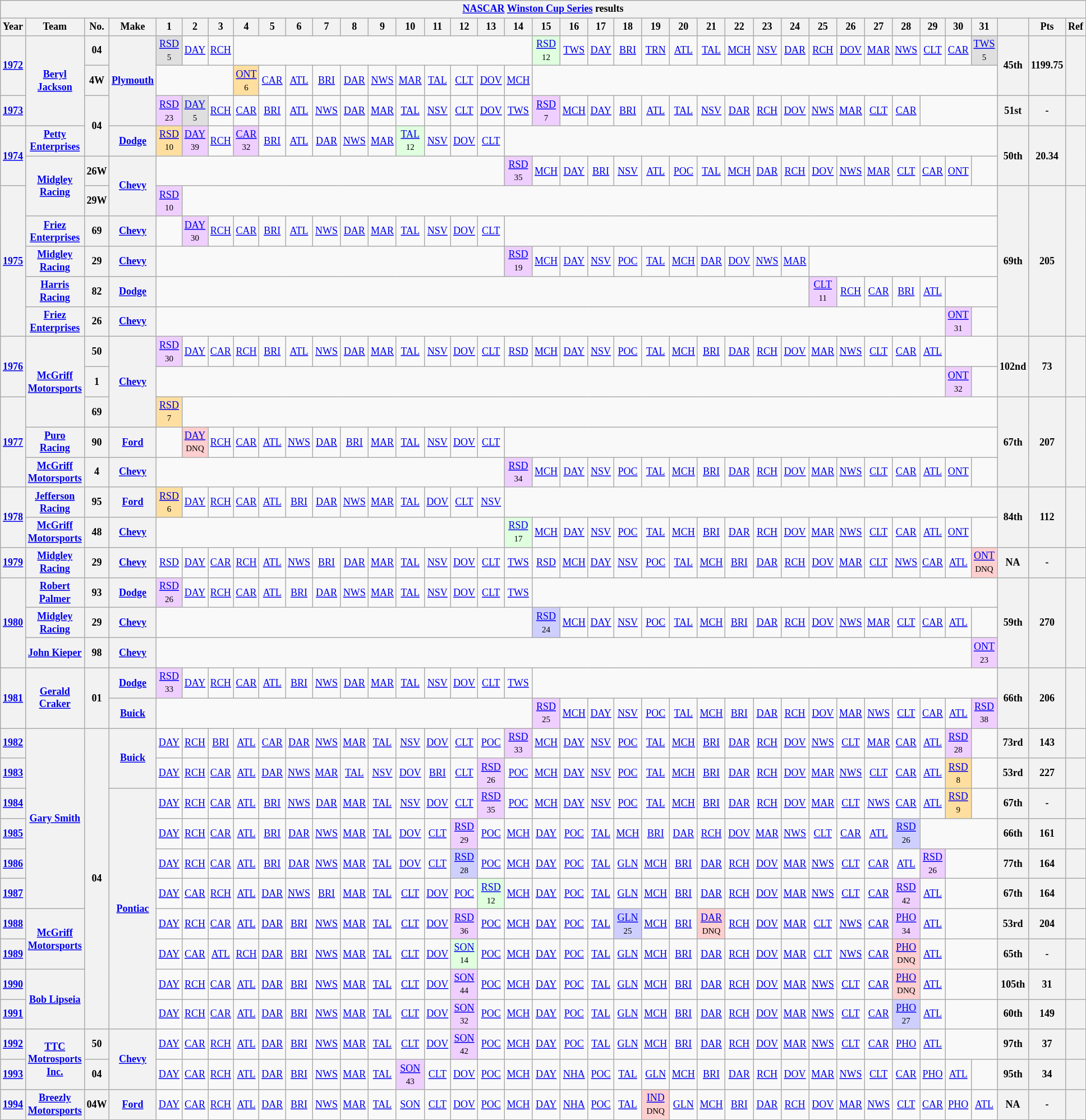<table class="wikitable" style="text-align:center; font-size:75%">
<tr>
<th colspan=45><a href='#'>NASCAR</a> <a href='#'>Winston Cup Series</a> results</th>
</tr>
<tr>
<th>Year</th>
<th>Team</th>
<th>No.</th>
<th>Make</th>
<th>1</th>
<th>2</th>
<th>3</th>
<th>4</th>
<th>5</th>
<th>6</th>
<th>7</th>
<th>8</th>
<th>9</th>
<th>10</th>
<th>11</th>
<th>12</th>
<th>13</th>
<th>14</th>
<th>15</th>
<th>16</th>
<th>17</th>
<th>18</th>
<th>19</th>
<th>20</th>
<th>21</th>
<th>22</th>
<th>23</th>
<th>24</th>
<th>25</th>
<th>26</th>
<th>27</th>
<th>28</th>
<th>29</th>
<th>30</th>
<th>31</th>
<th></th>
<th>Pts</th>
<th>Ref</th>
</tr>
<tr>
<th rowspan=2><a href='#'>1972</a></th>
<th rowspan=3><a href='#'>Beryl Jackson</a></th>
<th>04</th>
<th rowspan=3><a href='#'>Plymouth</a></th>
<td style="background:#DFDFDF;"><a href='#'>RSD</a><br><small>5</small></td>
<td><a href='#'>DAY</a></td>
<td><a href='#'>RCH</a></td>
<td colspan=11></td>
<td style="background:#DFFFDF;"><a href='#'>RSD</a><br><small>12</small></td>
<td><a href='#'>TWS</a></td>
<td><a href='#'>DAY</a></td>
<td><a href='#'>BRI</a></td>
<td><a href='#'>TRN</a></td>
<td><a href='#'>ATL</a></td>
<td><a href='#'>TAL</a></td>
<td><a href='#'>MCH</a></td>
<td><a href='#'>NSV</a></td>
<td><a href='#'>DAR</a></td>
<td><a href='#'>RCH</a></td>
<td><a href='#'>DOV</a></td>
<td><a href='#'>MAR</a></td>
<td><a href='#'>NWS</a></td>
<td><a href='#'>CLT</a></td>
<td><a href='#'>CAR</a></td>
<td style="background:#DFDFDF;"><a href='#'>TWS</a><br><small>5</small></td>
<th rowspan=2>45th</th>
<th rowspan=2>1199.75</th>
<th rowspan=2></th>
</tr>
<tr>
<th>4W</th>
<td colspan=3></td>
<td style="background:#FFDF9F;"><a href='#'>ONT</a><br><small>6</small></td>
<td><a href='#'>CAR</a></td>
<td><a href='#'>ATL</a></td>
<td><a href='#'>BRI</a></td>
<td><a href='#'>DAR</a></td>
<td><a href='#'>NWS</a></td>
<td><a href='#'>MAR</a></td>
<td><a href='#'>TAL</a></td>
<td><a href='#'>CLT</a></td>
<td><a href='#'>DOV</a></td>
<td><a href='#'>MCH</a></td>
<td colspan=17></td>
</tr>
<tr>
<th><a href='#'>1973</a></th>
<th rowspan=2>04</th>
<td style="background:#EFCFFF;"><a href='#'>RSD</a><br><small>23</small></td>
<td style="background:#DFDFDF;"><a href='#'>DAY</a><br><small>5</small></td>
<td><a href='#'>RCH</a></td>
<td><a href='#'>CAR</a></td>
<td><a href='#'>BRI</a></td>
<td><a href='#'>ATL</a></td>
<td><a href='#'>NWS</a></td>
<td><a href='#'>DAR</a></td>
<td><a href='#'>MAR</a></td>
<td><a href='#'>TAL</a></td>
<td><a href='#'>NSV</a></td>
<td><a href='#'>CLT</a></td>
<td><a href='#'>DOV</a></td>
<td><a href='#'>TWS</a></td>
<td style="background:#EFCFFF;"><a href='#'>RSD</a><br><small>7</small></td>
<td><a href='#'>MCH</a></td>
<td><a href='#'>DAY</a></td>
<td><a href='#'>BRI</a></td>
<td><a href='#'>ATL</a></td>
<td><a href='#'>TAL</a></td>
<td><a href='#'>NSV</a></td>
<td><a href='#'>DAR</a></td>
<td><a href='#'>RCH</a></td>
<td><a href='#'>DOV</a></td>
<td><a href='#'>NWS</a></td>
<td><a href='#'>MAR</a></td>
<td><a href='#'>CLT</a></td>
<td><a href='#'>CAR</a></td>
<td colspan=3></td>
<th>51st</th>
<th>-</th>
<th></th>
</tr>
<tr>
<th rowspan=2><a href='#'>1974</a></th>
<th><a href='#'>Petty Enterprises</a></th>
<th><a href='#'>Dodge</a></th>
<td style="background:#FFDF9F;"><a href='#'>RSD</a><br><small>10</small></td>
<td style="background:#EFCFFF;"><a href='#'>DAY</a><br><small>39</small></td>
<td><a href='#'>RCH</a></td>
<td style="background:#EFCFFF;"><a href='#'>CAR</a><br><small>32</small></td>
<td><a href='#'>BRI</a></td>
<td><a href='#'>ATL</a></td>
<td><a href='#'>DAR</a></td>
<td><a href='#'>NWS</a></td>
<td><a href='#'>MAR</a></td>
<td style="background:#DFFFDF;"><a href='#'>TAL</a><br><small>12</small></td>
<td><a href='#'>NSV</a></td>
<td><a href='#'>DOV</a></td>
<td><a href='#'>CLT</a></td>
<td colspan=18></td>
<th rowspan=2>50th</th>
<th rowspan=2>20.34</th>
<th rowspan=2></th>
</tr>
<tr>
<th rowspan=2><a href='#'>Midgley Racing</a></th>
<th>26W</th>
<th rowspan=2><a href='#'>Chevy</a></th>
<td colspan=13></td>
<td style="background:#EFCFFF;"><a href='#'>RSD</a><br><small>35</small></td>
<td><a href='#'>MCH</a></td>
<td><a href='#'>DAY</a></td>
<td><a href='#'>BRI</a></td>
<td><a href='#'>NSV</a></td>
<td><a href='#'>ATL</a></td>
<td><a href='#'>POC</a></td>
<td><a href='#'>TAL</a></td>
<td><a href='#'>MCH</a></td>
<td><a href='#'>DAR</a></td>
<td><a href='#'>RCH</a></td>
<td><a href='#'>DOV</a></td>
<td><a href='#'>NWS</a></td>
<td><a href='#'>MAR</a></td>
<td><a href='#'>CLT</a></td>
<td><a href='#'>CAR</a></td>
<td><a href='#'>ONT</a></td>
<td></td>
</tr>
<tr>
<th rowspan=5><a href='#'>1975</a></th>
<th>29W</th>
<td style="background:#EFCFFF;"><a href='#'>RSD</a><br><small>10</small></td>
<td colspan=30></td>
<th rowspan=5>69th</th>
<th rowspan=5>205</th>
<th rowspan=5></th>
</tr>
<tr>
<th><a href='#'>Friez Enterprises</a></th>
<th>69</th>
<th><a href='#'>Chevy</a></th>
<td></td>
<td style="background:#EFCFFF;"><a href='#'>DAY</a><br><small>30</small></td>
<td><a href='#'>RCH</a></td>
<td><a href='#'>CAR</a></td>
<td><a href='#'>BRI</a></td>
<td><a href='#'>ATL</a></td>
<td><a href='#'>NWS</a></td>
<td><a href='#'>DAR</a></td>
<td><a href='#'>MAR</a></td>
<td><a href='#'>TAL</a></td>
<td><a href='#'>NSV</a></td>
<td><a href='#'>DOV</a></td>
<td><a href='#'>CLT</a></td>
<td colspan=18></td>
</tr>
<tr>
<th><a href='#'>Midgley Racing</a></th>
<th>29</th>
<th><a href='#'>Chevy</a></th>
<td colspan=13></td>
<td style="background:#EFCFFF;"><a href='#'>RSD</a><br><small>19</small></td>
<td><a href='#'>MCH</a></td>
<td><a href='#'>DAY</a></td>
<td><a href='#'>NSV</a></td>
<td><a href='#'>POC</a></td>
<td><a href='#'>TAL</a></td>
<td><a href='#'>MCH</a></td>
<td><a href='#'>DAR</a></td>
<td><a href='#'>DOV</a></td>
<td><a href='#'>NWS</a></td>
<td><a href='#'>MAR</a></td>
<td colspan=7></td>
</tr>
<tr>
<th><a href='#'>Harris Racing</a></th>
<th>82</th>
<th><a href='#'>Dodge</a></th>
<td colspan=24></td>
<td style="background:#EFCFFF;"><a href='#'>CLT</a><br><small>11</small></td>
<td><a href='#'>RCH</a></td>
<td><a href='#'>CAR</a></td>
<td><a href='#'>BRI</a></td>
<td><a href='#'>ATL</a></td>
<td colspan=2></td>
</tr>
<tr>
<th><a href='#'>Friez Enterprises</a></th>
<th>26</th>
<th><a href='#'>Chevy</a></th>
<td colspan=29></td>
<td style="background:#EFCFFF;"><a href='#'>ONT</a><br><small>31</small></td>
<td></td>
</tr>
<tr>
<th rowspan=2><a href='#'>1976</a></th>
<th rowspan=3><a href='#'>McGriff Motorsports</a></th>
<th>50</th>
<th rowspan=3><a href='#'>Chevy</a></th>
<td style="background:#EFCFFF;"><a href='#'>RSD</a><br><small>30</small></td>
<td><a href='#'>DAY</a></td>
<td><a href='#'>CAR</a></td>
<td><a href='#'>RCH</a></td>
<td><a href='#'>BRI</a></td>
<td><a href='#'>ATL</a></td>
<td><a href='#'>NWS</a></td>
<td><a href='#'>DAR</a></td>
<td><a href='#'>MAR</a></td>
<td><a href='#'>TAL</a></td>
<td><a href='#'>NSV</a></td>
<td><a href='#'>DOV</a></td>
<td><a href='#'>CLT</a></td>
<td><a href='#'>RSD</a></td>
<td><a href='#'>MCH</a></td>
<td><a href='#'>DAY</a></td>
<td><a href='#'>NSV</a></td>
<td><a href='#'>POC</a></td>
<td><a href='#'>TAL</a></td>
<td><a href='#'>MCH</a></td>
<td><a href='#'>BRI</a></td>
<td><a href='#'>DAR</a></td>
<td><a href='#'>RCH</a></td>
<td><a href='#'>DOV</a></td>
<td><a href='#'>MAR</a></td>
<td><a href='#'>NWS</a></td>
<td><a href='#'>CLT</a></td>
<td><a href='#'>CAR</a></td>
<td><a href='#'>ATL</a></td>
<td colspan=2></td>
<th rowspan=2>102nd</th>
<th rowspan=2>73</th>
<th rowspan=2></th>
</tr>
<tr>
<th>1</th>
<td colspan=29></td>
<td style="background:#EFCFFF;"><a href='#'>ONT</a><br><small>32</small></td>
<td></td>
</tr>
<tr>
<th rowspan=3><a href='#'>1977</a></th>
<th>69</th>
<td style="background:#FFDF9F;"><a href='#'>RSD</a><br><small>7</small></td>
<td colspan=30></td>
<th rowspan=3>67th</th>
<th rowspan=3>207</th>
<th rowspan=3></th>
</tr>
<tr>
<th><a href='#'>Puro Racing</a></th>
<th>90</th>
<th><a href='#'>Ford</a></th>
<td></td>
<td style="background:#FFCFCF;"><a href='#'>DAY</a><br><small>DNQ</small></td>
<td><a href='#'>RCH</a></td>
<td><a href='#'>CAR</a></td>
<td><a href='#'>ATL</a></td>
<td><a href='#'>NWS</a></td>
<td><a href='#'>DAR</a></td>
<td><a href='#'>BRI</a></td>
<td><a href='#'>MAR</a></td>
<td><a href='#'>TAL</a></td>
<td><a href='#'>NSV</a></td>
<td><a href='#'>DOV</a></td>
<td><a href='#'>CLT</a></td>
<td colspan=18></td>
</tr>
<tr>
<th><a href='#'>McGriff Motorsports</a></th>
<th>4</th>
<th><a href='#'>Chevy</a></th>
<td colspan=13></td>
<td style="background:#EFCFFF;"><a href='#'>RSD</a><br><small>34</small></td>
<td><a href='#'>MCH</a></td>
<td><a href='#'>DAY</a></td>
<td><a href='#'>NSV</a></td>
<td><a href='#'>POC</a></td>
<td><a href='#'>TAL</a></td>
<td><a href='#'>MCH</a></td>
<td><a href='#'>BRI</a></td>
<td><a href='#'>DAR</a></td>
<td><a href='#'>RCH</a></td>
<td><a href='#'>DOV</a></td>
<td><a href='#'>MAR</a></td>
<td><a href='#'>NWS</a></td>
<td><a href='#'>CLT</a></td>
<td><a href='#'>CAR</a></td>
<td><a href='#'>ATL</a></td>
<td><a href='#'>ONT</a></td>
<td></td>
</tr>
<tr>
<th rowspan=2><a href='#'>1978</a></th>
<th><a href='#'>Jefferson Racing</a></th>
<th>95</th>
<th><a href='#'>Ford</a></th>
<td style="background:#FFDF9F;"><a href='#'>RSD</a><br><small>6</small></td>
<td><a href='#'>DAY</a></td>
<td><a href='#'>RCH</a></td>
<td><a href='#'>CAR</a></td>
<td><a href='#'>ATL</a></td>
<td><a href='#'>BRI</a></td>
<td><a href='#'>DAR</a></td>
<td><a href='#'>NWS</a></td>
<td><a href='#'>MAR</a></td>
<td><a href='#'>TAL</a></td>
<td><a href='#'>DOV</a></td>
<td><a href='#'>CLT</a></td>
<td><a href='#'>NSV</a></td>
<td colspan=18></td>
<th rowspan=2>84th</th>
<th rowspan=2>112</th>
<th rowspan=2></th>
</tr>
<tr>
<th><a href='#'>McGriff Motorsports</a></th>
<th>48</th>
<th><a href='#'>Chevy</a></th>
<td colspan=13></td>
<td style="background:#DFFFDF;"><a href='#'>RSD</a><br><small>17</small></td>
<td><a href='#'>MCH</a></td>
<td><a href='#'>DAY</a></td>
<td><a href='#'>NSV</a></td>
<td><a href='#'>POC</a></td>
<td><a href='#'>TAL</a></td>
<td><a href='#'>MCH</a></td>
<td><a href='#'>BRI</a></td>
<td><a href='#'>DAR</a></td>
<td><a href='#'>RCH</a></td>
<td><a href='#'>DOV</a></td>
<td><a href='#'>MAR</a></td>
<td><a href='#'>NWS</a></td>
<td><a href='#'>CLT</a></td>
<td><a href='#'>CAR</a></td>
<td><a href='#'>ATL</a></td>
<td><a href='#'>ONT</a></td>
<td></td>
</tr>
<tr>
<th><a href='#'>1979</a></th>
<th><a href='#'>Midgley Racing</a></th>
<th>29</th>
<th><a href='#'>Chevy</a></th>
<td><a href='#'>RSD</a></td>
<td><a href='#'>DAY</a></td>
<td><a href='#'>CAR</a></td>
<td><a href='#'>RCH</a></td>
<td><a href='#'>ATL</a></td>
<td><a href='#'>NWS</a></td>
<td><a href='#'>BRI</a></td>
<td><a href='#'>DAR</a></td>
<td><a href='#'>MAR</a></td>
<td><a href='#'>TAL</a></td>
<td><a href='#'>NSV</a></td>
<td><a href='#'>DOV</a></td>
<td><a href='#'>CLT</a></td>
<td><a href='#'>TWS</a></td>
<td><a href='#'>RSD</a></td>
<td><a href='#'>MCH</a></td>
<td><a href='#'>DAY</a></td>
<td><a href='#'>NSV</a></td>
<td><a href='#'>POC</a></td>
<td><a href='#'>TAL</a></td>
<td><a href='#'>MCH</a></td>
<td><a href='#'>BRI</a></td>
<td><a href='#'>DAR</a></td>
<td><a href='#'>RCH</a></td>
<td><a href='#'>DOV</a></td>
<td><a href='#'>MAR</a></td>
<td><a href='#'>CLT</a></td>
<td><a href='#'>NWS</a></td>
<td><a href='#'>CAR</a></td>
<td><a href='#'>ATL</a></td>
<td style="background:#FFCFCF;"><a href='#'>ONT</a><br><small>DNQ</small></td>
<th>NA</th>
<th>-</th>
<th></th>
</tr>
<tr>
<th rowspan=3><a href='#'>1980</a></th>
<th><a href='#'>Robert Palmer</a></th>
<th>93</th>
<th><a href='#'>Dodge</a></th>
<td style="background:#EFCFFF;"><a href='#'>RSD</a><br><small>26</small></td>
<td><a href='#'>DAY</a></td>
<td><a href='#'>RCH</a></td>
<td><a href='#'>CAR</a></td>
<td><a href='#'>ATL</a></td>
<td><a href='#'>BRI</a></td>
<td><a href='#'>DAR</a></td>
<td><a href='#'>NWS</a></td>
<td><a href='#'>MAR</a></td>
<td><a href='#'>TAL</a></td>
<td><a href='#'>NSV</a></td>
<td><a href='#'>DOV</a></td>
<td><a href='#'>CLT</a></td>
<td><a href='#'>TWS</a></td>
<td colspan=17></td>
<th rowspan=3>59th</th>
<th rowspan=3>270</th>
<th rowspan=3></th>
</tr>
<tr>
<th><a href='#'>Midgley Racing</a></th>
<th>29</th>
<th><a href='#'>Chevy</a></th>
<td colspan=14></td>
<td style="background:#CFCFFF;"><a href='#'>RSD</a><br><small>24</small></td>
<td><a href='#'>MCH</a></td>
<td><a href='#'>DAY</a></td>
<td><a href='#'>NSV</a></td>
<td><a href='#'>POC</a></td>
<td><a href='#'>TAL</a></td>
<td><a href='#'>MCH</a></td>
<td><a href='#'>BRI</a></td>
<td><a href='#'>DAR</a></td>
<td><a href='#'>RCH</a></td>
<td><a href='#'>DOV</a></td>
<td><a href='#'>NWS</a></td>
<td><a href='#'>MAR</a></td>
<td><a href='#'>CLT</a></td>
<td><a href='#'>CAR</a></td>
<td><a href='#'>ATL</a></td>
<td></td>
</tr>
<tr>
<th><a href='#'>John Kieper</a></th>
<th>98</th>
<th><a href='#'>Chevy</a></th>
<td colspan=30></td>
<td style="background:#EFCFFF;"><a href='#'>ONT</a><br><small>23</small></td>
</tr>
<tr>
<th rowspan=2><a href='#'>1981</a></th>
<th rowspan=2><a href='#'>Gerald Craker</a></th>
<th rowspan=2>01</th>
<th><a href='#'>Dodge</a></th>
<td style="background:#EFCFFF;"><a href='#'>RSD</a><br><small>33</small></td>
<td><a href='#'>DAY</a></td>
<td><a href='#'>RCH</a></td>
<td><a href='#'>CAR</a></td>
<td><a href='#'>ATL</a></td>
<td><a href='#'>BRI</a></td>
<td><a href='#'>NWS</a></td>
<td><a href='#'>DAR</a></td>
<td><a href='#'>MAR</a></td>
<td><a href='#'>TAL</a></td>
<td><a href='#'>NSV</a></td>
<td><a href='#'>DOV</a></td>
<td><a href='#'>CLT</a></td>
<td><a href='#'>TWS</a></td>
<td colspan=17></td>
<th rowspan=2>66th</th>
<th rowspan=2>206</th>
<th rowspan=2></th>
</tr>
<tr>
<th><a href='#'>Buick</a></th>
<td colspan=14></td>
<td style="background:#EFCFFF;"><a href='#'>RSD</a><br><small>25</small></td>
<td><a href='#'>MCH</a></td>
<td><a href='#'>DAY</a></td>
<td><a href='#'>NSV</a></td>
<td><a href='#'>POC</a></td>
<td><a href='#'>TAL</a></td>
<td><a href='#'>MCH</a></td>
<td><a href='#'>BRI</a></td>
<td><a href='#'>DAR</a></td>
<td><a href='#'>RCH</a></td>
<td><a href='#'>DOV</a></td>
<td><a href='#'>MAR</a></td>
<td><a href='#'>NWS</a></td>
<td><a href='#'>CLT</a></td>
<td><a href='#'>CAR</a></td>
<td><a href='#'>ATL</a></td>
<td style="background:#EFCFFF;"><a href='#'>RSD</a><br><small>38</small></td>
</tr>
<tr>
<th><a href='#'>1982</a></th>
<th rowspan=6><a href='#'>Gary Smith</a></th>
<th rowspan=10>04</th>
<th rowspan=2><a href='#'>Buick</a></th>
<td><a href='#'>DAY</a></td>
<td><a href='#'>RCH</a></td>
<td><a href='#'>BRI</a></td>
<td><a href='#'>ATL</a></td>
<td><a href='#'>CAR</a></td>
<td><a href='#'>DAR</a></td>
<td><a href='#'>NWS</a></td>
<td><a href='#'>MAR</a></td>
<td><a href='#'>TAL</a></td>
<td><a href='#'>NSV</a></td>
<td><a href='#'>DOV</a></td>
<td><a href='#'>CLT</a></td>
<td><a href='#'>POC</a></td>
<td style="background:#EFCFFF;"><a href='#'>RSD</a><br><small>33</small></td>
<td><a href='#'>MCH</a></td>
<td><a href='#'>DAY</a></td>
<td><a href='#'>NSV</a></td>
<td><a href='#'>POC</a></td>
<td><a href='#'>TAL</a></td>
<td><a href='#'>MCH</a></td>
<td><a href='#'>BRI</a></td>
<td><a href='#'>DAR</a></td>
<td><a href='#'>RCH</a></td>
<td><a href='#'>DOV</a></td>
<td><a href='#'>NWS</a></td>
<td><a href='#'>CLT</a></td>
<td><a href='#'>MAR</a></td>
<td><a href='#'>CAR</a></td>
<td><a href='#'>ATL</a></td>
<td style="background:#EFCFFF;"><a href='#'>RSD</a><br><small>28</small></td>
<td></td>
<th>73rd</th>
<th>143</th>
<th></th>
</tr>
<tr>
<th><a href='#'>1983</a></th>
<td><a href='#'>DAY</a></td>
<td><a href='#'>RCH</a></td>
<td><a href='#'>CAR</a></td>
<td><a href='#'>ATL</a></td>
<td><a href='#'>DAR</a></td>
<td><a href='#'>NWS</a></td>
<td><a href='#'>MAR</a></td>
<td><a href='#'>TAL</a></td>
<td><a href='#'>NSV</a></td>
<td><a href='#'>DOV</a></td>
<td><a href='#'>BRI</a></td>
<td><a href='#'>CLT</a></td>
<td style="background:#EFCFFF;"><a href='#'>RSD</a><br><small>26</small></td>
<td><a href='#'>POC</a></td>
<td><a href='#'>MCH</a></td>
<td><a href='#'>DAY</a></td>
<td><a href='#'>NSV</a></td>
<td><a href='#'>POC</a></td>
<td><a href='#'>TAL</a></td>
<td><a href='#'>MCH</a></td>
<td><a href='#'>BRI</a></td>
<td><a href='#'>DAR</a></td>
<td><a href='#'>RCH</a></td>
<td><a href='#'>DOV</a></td>
<td><a href='#'>MAR</a></td>
<td><a href='#'>NWS</a></td>
<td><a href='#'>CLT</a></td>
<td><a href='#'>CAR</a></td>
<td><a href='#'>ATL</a></td>
<td style="background:#FFDF9F;"><a href='#'>RSD</a><br><small>8</small></td>
<td></td>
<th>53rd</th>
<th>227</th>
<th></th>
</tr>
<tr>
<th><a href='#'>1984</a></th>
<th rowspan=8><a href='#'>Pontiac</a></th>
<td><a href='#'>DAY</a></td>
<td><a href='#'>RCH</a></td>
<td><a href='#'>CAR</a></td>
<td><a href='#'>ATL</a></td>
<td><a href='#'>BRI</a></td>
<td><a href='#'>NWS</a></td>
<td><a href='#'>DAR</a></td>
<td><a href='#'>MAR</a></td>
<td><a href='#'>TAL</a></td>
<td><a href='#'>NSV</a></td>
<td><a href='#'>DOV</a></td>
<td><a href='#'>CLT</a></td>
<td style="background:#EFCFFF;"><a href='#'>RSD</a><br><small>35</small></td>
<td><a href='#'>POC</a></td>
<td><a href='#'>MCH</a></td>
<td><a href='#'>DAY</a></td>
<td><a href='#'>NSV</a></td>
<td><a href='#'>POC</a></td>
<td><a href='#'>TAL</a></td>
<td><a href='#'>MCH</a></td>
<td><a href='#'>BRI</a></td>
<td><a href='#'>DAR</a></td>
<td><a href='#'>RCH</a></td>
<td><a href='#'>DOV</a></td>
<td><a href='#'>MAR</a></td>
<td><a href='#'>CLT</a></td>
<td><a href='#'>NWS</a></td>
<td><a href='#'>CAR</a></td>
<td><a href='#'>ATL</a></td>
<td style="background:#FFDF9F;"><a href='#'>RSD</a><br><small>9</small></td>
<td></td>
<th>67th</th>
<th>-</th>
<th></th>
</tr>
<tr>
<th><a href='#'>1985</a></th>
<td><a href='#'>DAY</a></td>
<td><a href='#'>RCH</a></td>
<td><a href='#'>CAR</a></td>
<td><a href='#'>ATL</a></td>
<td><a href='#'>BRI</a></td>
<td><a href='#'>DAR</a></td>
<td><a href='#'>NWS</a></td>
<td><a href='#'>MAR</a></td>
<td><a href='#'>TAL</a></td>
<td><a href='#'>DOV</a></td>
<td><a href='#'>CLT</a></td>
<td style="background:#EFCFFF;"><a href='#'>RSD</a><br><small>29</small></td>
<td><a href='#'>POC</a></td>
<td><a href='#'>MCH</a></td>
<td><a href='#'>DAY</a></td>
<td><a href='#'>POC</a></td>
<td><a href='#'>TAL</a></td>
<td><a href='#'>MCH</a></td>
<td><a href='#'>BRI</a></td>
<td><a href='#'>DAR</a></td>
<td><a href='#'>RCH</a></td>
<td><a href='#'>DOV</a></td>
<td><a href='#'>MAR</a></td>
<td><a href='#'>NWS</a></td>
<td><a href='#'>CLT</a></td>
<td><a href='#'>CAR</a></td>
<td><a href='#'>ATL</a></td>
<td style="background:#CFCFFF;"><a href='#'>RSD</a><br><small>26</small></td>
<td colspan=3></td>
<th>66th</th>
<th>161</th>
<th></th>
</tr>
<tr>
<th><a href='#'>1986</a></th>
<td><a href='#'>DAY</a></td>
<td><a href='#'>RCH</a></td>
<td><a href='#'>CAR</a></td>
<td><a href='#'>ATL</a></td>
<td><a href='#'>BRI</a></td>
<td><a href='#'>DAR</a></td>
<td><a href='#'>NWS</a></td>
<td><a href='#'>MAR</a></td>
<td><a href='#'>TAL</a></td>
<td><a href='#'>DOV</a></td>
<td><a href='#'>CLT</a></td>
<td style="background:#CFCFFF;"><a href='#'>RSD</a><br><small>28</small></td>
<td><a href='#'>POC</a></td>
<td><a href='#'>MCH</a></td>
<td><a href='#'>DAY</a></td>
<td><a href='#'>POC</a></td>
<td><a href='#'>TAL</a></td>
<td><a href='#'>GLN</a></td>
<td><a href='#'>MCH</a></td>
<td><a href='#'>BRI</a></td>
<td><a href='#'>DAR</a></td>
<td><a href='#'>RCH</a></td>
<td><a href='#'>DOV</a></td>
<td><a href='#'>MAR</a></td>
<td><a href='#'>NWS</a></td>
<td><a href='#'>CLT</a></td>
<td><a href='#'>CAR</a></td>
<td><a href='#'>ATL</a></td>
<td style="background:#EFCFFF;"><a href='#'>RSD</a><br><small>26</small></td>
<td colspan=2></td>
<th>77th</th>
<th>164</th>
<th></th>
</tr>
<tr>
<th><a href='#'>1987</a></th>
<td><a href='#'>DAY</a></td>
<td><a href='#'>CAR</a></td>
<td><a href='#'>RCH</a></td>
<td><a href='#'>ATL</a></td>
<td><a href='#'>DAR</a></td>
<td><a href='#'>NWS</a></td>
<td><a href='#'>BRI</a></td>
<td><a href='#'>MAR</a></td>
<td><a href='#'>TAL</a></td>
<td><a href='#'>CLT</a></td>
<td><a href='#'>DOV</a></td>
<td><a href='#'>POC</a></td>
<td style="background:#DFFFDF;"><a href='#'>RSD</a><br><small>12</small></td>
<td><a href='#'>MCH</a></td>
<td><a href='#'>DAY</a></td>
<td><a href='#'>POC</a></td>
<td><a href='#'>TAL</a></td>
<td><a href='#'>GLN</a></td>
<td><a href='#'>MCH</a></td>
<td><a href='#'>BRI</a></td>
<td><a href='#'>DAR</a></td>
<td><a href='#'>RCH</a></td>
<td><a href='#'>DOV</a></td>
<td><a href='#'>MAR</a></td>
<td><a href='#'>NWS</a></td>
<td><a href='#'>CLT</a></td>
<td><a href='#'>CAR</a></td>
<td style="background:#EFCFFF;"><a href='#'>RSD</a><br><small>42</small></td>
<td><a href='#'>ATL</a></td>
<td colspan=2></td>
<th>67th</th>
<th>164</th>
<th></th>
</tr>
<tr>
<th><a href='#'>1988</a></th>
<th rowspan=2><a href='#'>McGriff Motorsports</a></th>
<td><a href='#'>DAY</a></td>
<td><a href='#'>RCH</a></td>
<td><a href='#'>CAR</a></td>
<td><a href='#'>ATL</a></td>
<td><a href='#'>DAR</a></td>
<td><a href='#'>BRI</a></td>
<td><a href='#'>NWS</a></td>
<td><a href='#'>MAR</a></td>
<td><a href='#'>TAL</a></td>
<td><a href='#'>CLT</a></td>
<td><a href='#'>DOV</a></td>
<td style="background:#EFCFFF;"><a href='#'>RSD</a><br><small>36</small></td>
<td><a href='#'>POC</a></td>
<td><a href='#'>MCH</a></td>
<td><a href='#'>DAY</a></td>
<td><a href='#'>POC</a></td>
<td><a href='#'>TAL</a></td>
<td style="background:#CFCFFF;"><a href='#'>GLN</a><br><small>25</small></td>
<td><a href='#'>MCH</a></td>
<td><a href='#'>BRI</a></td>
<td style="background:#FFCFCF;"><a href='#'>DAR</a><br><small>DNQ</small></td>
<td><a href='#'>RCH</a></td>
<td><a href='#'>DOV</a></td>
<td><a href='#'>MAR</a></td>
<td><a href='#'>CLT</a></td>
<td><a href='#'>NWS</a></td>
<td><a href='#'>CAR</a></td>
<td style="background:#EFCFFF;"><a href='#'>PHO</a><br><small>34</small></td>
<td><a href='#'>ATL</a></td>
<td colspan=2></td>
<th>53rd</th>
<th>204</th>
<th></th>
</tr>
<tr>
<th><a href='#'>1989</a></th>
<td><a href='#'>DAY</a></td>
<td><a href='#'>CAR</a></td>
<td><a href='#'>ATL</a></td>
<td><a href='#'>RCH</a></td>
<td><a href='#'>DAR</a></td>
<td><a href='#'>BRI</a></td>
<td><a href='#'>NWS</a></td>
<td><a href='#'>MAR</a></td>
<td><a href='#'>TAL</a></td>
<td><a href='#'>CLT</a></td>
<td><a href='#'>DOV</a></td>
<td style="background:#DFFFDF;"><a href='#'>SON</a><br><small>14</small></td>
<td><a href='#'>POC</a></td>
<td><a href='#'>MCH</a></td>
<td><a href='#'>DAY</a></td>
<td><a href='#'>POC</a></td>
<td><a href='#'>TAL</a></td>
<td><a href='#'>GLN</a></td>
<td><a href='#'>MCH</a></td>
<td><a href='#'>BRI</a></td>
<td><a href='#'>DAR</a></td>
<td><a href='#'>RCH</a></td>
<td><a href='#'>DOV</a></td>
<td><a href='#'>MAR</a></td>
<td><a href='#'>CLT</a></td>
<td><a href='#'>NWS</a></td>
<td><a href='#'>CAR</a></td>
<td style="background:#FFCFCF;"><a href='#'>PHO</a><br><small>DNQ</small></td>
<td><a href='#'>ATL</a></td>
<td colspan=2></td>
<th>65th</th>
<th>-</th>
<th></th>
</tr>
<tr>
<th><a href='#'>1990</a></th>
<th rowspan=2><a href='#'>Bob Lipseia</a></th>
<td><a href='#'>DAY</a></td>
<td><a href='#'>RCH</a></td>
<td><a href='#'>CAR</a></td>
<td><a href='#'>ATL</a></td>
<td><a href='#'>DAR</a></td>
<td><a href='#'>BRI</a></td>
<td><a href='#'>NWS</a></td>
<td><a href='#'>MAR</a></td>
<td><a href='#'>TAL</a></td>
<td><a href='#'>CLT</a></td>
<td><a href='#'>DOV</a></td>
<td style="background:#EFCFFF;"><a href='#'>SON</a><br><small>44</small></td>
<td><a href='#'>POC</a></td>
<td><a href='#'>MCH</a></td>
<td><a href='#'>DAY</a></td>
<td><a href='#'>POC</a></td>
<td><a href='#'>TAL</a></td>
<td><a href='#'>GLN</a></td>
<td><a href='#'>MCH</a></td>
<td><a href='#'>BRI</a></td>
<td><a href='#'>DAR</a></td>
<td><a href='#'>RCH</a></td>
<td><a href='#'>DOV</a></td>
<td><a href='#'>MAR</a></td>
<td><a href='#'>NWS</a></td>
<td><a href='#'>CLT</a></td>
<td><a href='#'>CAR</a></td>
<td style="background:#FFCFCF;"><a href='#'>PHO</a><br><small>DNQ</small></td>
<td><a href='#'>ATL</a></td>
<td colspan=2></td>
<th>105th</th>
<th>31</th>
<th></th>
</tr>
<tr>
<th><a href='#'>1991</a></th>
<td><a href='#'>DAY</a></td>
<td><a href='#'>RCH</a></td>
<td><a href='#'>CAR</a></td>
<td><a href='#'>ATL</a></td>
<td><a href='#'>DAR</a></td>
<td><a href='#'>BRI</a></td>
<td><a href='#'>NWS</a></td>
<td><a href='#'>MAR</a></td>
<td><a href='#'>TAL</a></td>
<td><a href='#'>CLT</a></td>
<td><a href='#'>DOV</a></td>
<td style="background:#EFCFFF;"><a href='#'>SON</a><br><small>32</small></td>
<td><a href='#'>POC</a></td>
<td><a href='#'>MCH</a></td>
<td><a href='#'>DAY</a></td>
<td><a href='#'>POC</a></td>
<td><a href='#'>TAL</a></td>
<td><a href='#'>GLN</a></td>
<td><a href='#'>MCH</a></td>
<td><a href='#'>BRI</a></td>
<td><a href='#'>DAR</a></td>
<td><a href='#'>RCH</a></td>
<td><a href='#'>DOV</a></td>
<td><a href='#'>MAR</a></td>
<td><a href='#'>NWS</a></td>
<td><a href='#'>CLT</a></td>
<td><a href='#'>CAR</a></td>
<td style="background:#CFCFFF;"><a href='#'>PHO</a><br><small>27</small></td>
<td><a href='#'>ATL</a></td>
<td colspan=2></td>
<th>60th</th>
<th>149</th>
<th></th>
</tr>
<tr>
<th><a href='#'>1992</a></th>
<th rowspan=2><a href='#'>TTC Motrosports Inc.</a></th>
<th>50</th>
<th rowspan=2><a href='#'>Chevy</a></th>
<td><a href='#'>DAY</a></td>
<td><a href='#'>CAR</a></td>
<td><a href='#'>RCH</a></td>
<td><a href='#'>ATL</a></td>
<td><a href='#'>DAR</a></td>
<td><a href='#'>BRI</a></td>
<td><a href='#'>NWS</a></td>
<td><a href='#'>MAR</a></td>
<td><a href='#'>TAL</a></td>
<td><a href='#'>CLT</a></td>
<td><a href='#'>DOV</a></td>
<td style="background:#EFCFFF;"><a href='#'>SON</a><br><small>42</small></td>
<td><a href='#'>POC</a></td>
<td><a href='#'>MCH</a></td>
<td><a href='#'>DAY</a></td>
<td><a href='#'>POC</a></td>
<td><a href='#'>TAL</a></td>
<td><a href='#'>GLN</a></td>
<td><a href='#'>MCH</a></td>
<td><a href='#'>BRI</a></td>
<td><a href='#'>DAR</a></td>
<td><a href='#'>RCH</a></td>
<td><a href='#'>DOV</a></td>
<td><a href='#'>MAR</a></td>
<td><a href='#'>NWS</a></td>
<td><a href='#'>CLT</a></td>
<td><a href='#'>CAR</a></td>
<td><a href='#'>PHO</a></td>
<td><a href='#'>ATL</a></td>
<td colspan=2></td>
<th>97th</th>
<th>37</th>
<th></th>
</tr>
<tr>
<th><a href='#'>1993</a></th>
<th>04</th>
<td><a href='#'>DAY</a></td>
<td><a href='#'>CAR</a></td>
<td><a href='#'>RCH</a></td>
<td><a href='#'>ATL</a></td>
<td><a href='#'>DAR</a></td>
<td><a href='#'>BRI</a></td>
<td><a href='#'>NWS</a></td>
<td><a href='#'>MAR</a></td>
<td><a href='#'>TAL</a></td>
<td style="background:#EFCFFF;"><a href='#'>SON</a><br><small>43</small></td>
<td><a href='#'>CLT</a></td>
<td><a href='#'>DOV</a></td>
<td><a href='#'>POC</a></td>
<td><a href='#'>MCH</a></td>
<td><a href='#'>DAY</a></td>
<td><a href='#'>NHA</a></td>
<td><a href='#'>POC</a></td>
<td><a href='#'>TAL</a></td>
<td><a href='#'>GLN</a></td>
<td><a href='#'>MCH</a></td>
<td><a href='#'>BRI</a></td>
<td><a href='#'>DAR</a></td>
<td><a href='#'>RCH</a></td>
<td><a href='#'>DOV</a></td>
<td><a href='#'>MAR</a></td>
<td><a href='#'>NWS</a></td>
<td><a href='#'>CLT</a></td>
<td><a href='#'>CAR</a></td>
<td><a href='#'>PHO</a></td>
<td><a href='#'>ATL</a></td>
<td></td>
<th>95th</th>
<th>34</th>
<th></th>
</tr>
<tr>
<th><a href='#'>1994</a></th>
<th><a href='#'>Breezly Motorsports</a></th>
<th>04W</th>
<th><a href='#'>Ford</a></th>
<td><a href='#'>DAY</a></td>
<td><a href='#'>CAR</a></td>
<td><a href='#'>RCH</a></td>
<td><a href='#'>ATL</a></td>
<td><a href='#'>DAR</a></td>
<td><a href='#'>BRI</a></td>
<td><a href='#'>NWS</a></td>
<td><a href='#'>MAR</a></td>
<td><a href='#'>TAL</a></td>
<td><a href='#'>SON</a></td>
<td><a href='#'>CLT</a></td>
<td><a href='#'>DOV</a></td>
<td><a href='#'>POC</a></td>
<td><a href='#'>MCH</a></td>
<td><a href='#'>DAY</a></td>
<td><a href='#'>NHA</a></td>
<td><a href='#'>POC</a></td>
<td><a href='#'>TAL</a></td>
<td style="background:#FFCFCF;"><a href='#'>IND</a><br><small>DNQ</small></td>
<td><a href='#'>GLN</a></td>
<td><a href='#'>MCH</a></td>
<td><a href='#'>BRI</a></td>
<td><a href='#'>DAR</a></td>
<td><a href='#'>RCH</a></td>
<td><a href='#'>DOV</a></td>
<td><a href='#'>MAR</a></td>
<td><a href='#'>NWS</a></td>
<td><a href='#'>CLT</a></td>
<td><a href='#'>CAR</a></td>
<td><a href='#'>PHO</a></td>
<td><a href='#'>ATL</a></td>
<th>NA</th>
<th>-</th>
<th></th>
</tr>
</table>
